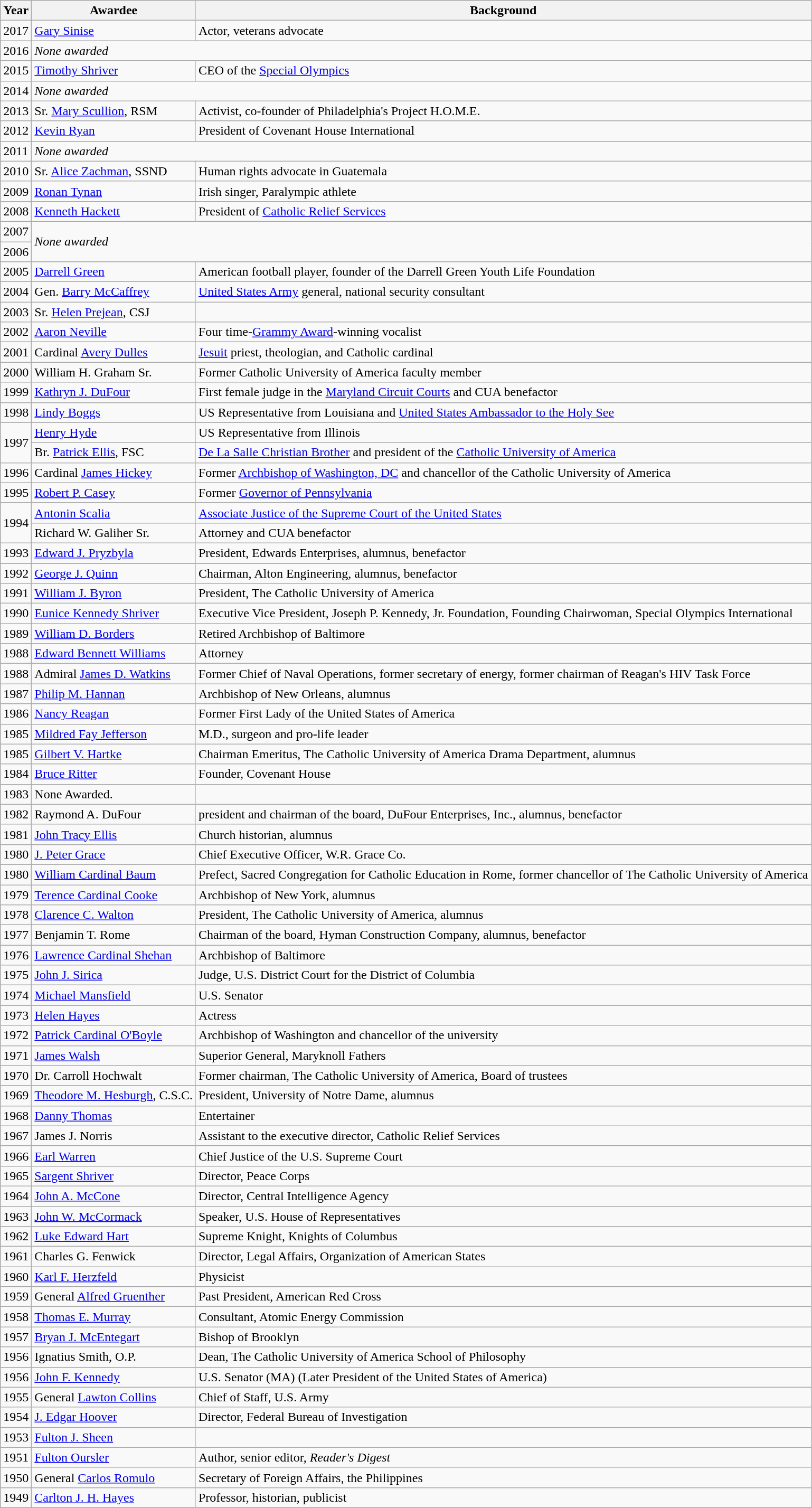<table class="wikitable">
<tr>
<th>Year</th>
<th>Awardee</th>
<th>Background</th>
</tr>
<tr>
<td>2017</td>
<td><a href='#'>Gary Sinise</a></td>
<td>Actor, veterans advocate</td>
</tr>
<tr>
<td>2016</td>
<td colspan="2"><em>None awarded</em></td>
</tr>
<tr>
<td>2015</td>
<td><a href='#'>Timothy Shriver</a></td>
<td>CEO of the <a href='#'>Special Olympics</a></td>
</tr>
<tr>
<td>2014</td>
<td colspan="2"><em>None awarded</em></td>
</tr>
<tr>
<td>2013</td>
<td>Sr. <a href='#'>Mary Scullion</a>, RSM</td>
<td>Activist, co-founder of Philadelphia's Project H.O.M.E.</td>
</tr>
<tr>
<td>2012</td>
<td><a href='#'>Kevin Ryan</a></td>
<td>President of Covenant House International</td>
</tr>
<tr>
<td>2011</td>
<td colspan="2"><em>None awarded</em></td>
</tr>
<tr>
<td>2010</td>
<td>Sr. <a href='#'>Alice Zachman</a>, SSND</td>
<td>Human rights advocate in Guatemala</td>
</tr>
<tr>
<td>2009</td>
<td><a href='#'>Ronan Tynan</a></td>
<td>Irish singer, Paralympic athlete</td>
</tr>
<tr>
<td>2008</td>
<td><a href='#'>Kenneth Hackett</a></td>
<td>President of <a href='#'>Catholic Relief Services</a></td>
</tr>
<tr>
<td>2007</td>
<td colspan="2" rowspan="2"><em>None awarded</em></td>
</tr>
<tr>
<td>2006</td>
</tr>
<tr>
<td>2005</td>
<td><a href='#'>Darrell Green</a></td>
<td>American football player, founder of the Darrell Green Youth Life Foundation</td>
</tr>
<tr>
<td>2004</td>
<td>Gen. <a href='#'>Barry McCaffrey</a></td>
<td><a href='#'>United States Army</a> general, national security consultant</td>
</tr>
<tr>
<td>2003</td>
<td>Sr. <a href='#'>Helen Prejean</a>, CSJ</td>
<td></td>
</tr>
<tr>
<td>2002</td>
<td><a href='#'>Aaron Neville</a></td>
<td>Four time-<a href='#'>Grammy Award</a>-winning vocalist</td>
</tr>
<tr>
<td>2001</td>
<td>Cardinal <a href='#'>Avery Dulles</a></td>
<td><a href='#'>Jesuit</a> priest, theologian, and Catholic cardinal</td>
</tr>
<tr>
<td>2000</td>
<td>William H. Graham Sr.</td>
<td>Former Catholic University of America faculty member</td>
</tr>
<tr>
<td>1999</td>
<td><a href='#'>Kathryn J. DuFour</a></td>
<td>First female judge in the <a href='#'>Maryland Circuit Courts</a> and CUA benefactor</td>
</tr>
<tr>
<td>1998</td>
<td><a href='#'>Lindy Boggs</a></td>
<td>US Representative from Louisiana and <a href='#'>United States Ambassador to the Holy See</a></td>
</tr>
<tr>
<td rowspan="2">1997</td>
<td><a href='#'>Henry Hyde</a></td>
<td>US Representative from Illinois</td>
</tr>
<tr>
<td>Br. <a href='#'>Patrick Ellis</a>, FSC</td>
<td><a href='#'>De La Salle Christian Brother</a> and president of the <a href='#'>Catholic University of America</a></td>
</tr>
<tr>
<td>1996</td>
<td>Cardinal <a href='#'>James Hickey</a></td>
<td>Former <a href='#'>Archbishop of Washington, DC</a> and chancellor of the Catholic University of America</td>
</tr>
<tr>
<td>1995</td>
<td><a href='#'>Robert P. Casey</a></td>
<td>Former <a href='#'>Governor of Pennsylvania</a></td>
</tr>
<tr>
<td rowspan="2">1994</td>
<td><a href='#'>Antonin Scalia</a></td>
<td><a href='#'>Associate Justice of the Supreme Court of the United States</a></td>
</tr>
<tr>
<td>Richard W. Galiher Sr.</td>
<td>Attorney and CUA benefactor</td>
</tr>
<tr>
<td>1993</td>
<td><a href='#'>Edward J. Pryzbyla</a></td>
<td>President, Edwards Enterprises, alumnus, benefactor</td>
</tr>
<tr>
<td>1992</td>
<td><a href='#'>George J. Quinn</a></td>
<td>Chairman, Alton Engineering, alumnus, benefactor</td>
</tr>
<tr>
<td>1991</td>
<td><a href='#'>William J. Byron</a></td>
<td>President, The Catholic University of America</td>
</tr>
<tr>
<td>1990</td>
<td><a href='#'>Eunice Kennedy Shriver</a></td>
<td>Executive Vice President, Joseph P. Kennedy, Jr. Foundation, Founding Chairwoman, Special Olympics International</td>
</tr>
<tr>
<td>1989</td>
<td><a href='#'>William D. Borders</a></td>
<td>Retired Archbishop of Baltimore</td>
</tr>
<tr>
<td>1988</td>
<td><a href='#'>Edward Bennett Williams</a></td>
<td>Attorney</td>
</tr>
<tr>
<td>1988</td>
<td>Admiral <a href='#'>James D. Watkins</a></td>
<td>Former Chief of Naval Operations, former secretary of energy, former chairman of Reagan's HIV Task Force</td>
</tr>
<tr>
<td>1987</td>
<td><a href='#'>Philip M. Hannan</a></td>
<td>Archbishop of New Orleans, alumnus</td>
</tr>
<tr>
<td>1986</td>
<td><a href='#'>Nancy Reagan</a></td>
<td>Former First Lady of the United States of America</td>
</tr>
<tr>
<td>1985</td>
<td><a href='#'>Mildred Fay Jefferson</a></td>
<td>M.D., surgeon and pro-life leader</td>
</tr>
<tr>
<td>1985</td>
<td><a href='#'>Gilbert V. Hartke</a></td>
<td>Chairman Emeritus, The Catholic University of America Drama Department, alumnus</td>
</tr>
<tr>
<td>1984</td>
<td><a href='#'>Bruce Ritter</a></td>
<td>Founder, Covenant House</td>
</tr>
<tr>
<td>1983</td>
<td>None Awarded.</td>
<td></td>
</tr>
<tr>
<td>1982</td>
<td>Raymond A. DuFour</td>
<td>president and chairman of the board, DuFour Enterprises, Inc., alumnus, benefactor</td>
</tr>
<tr>
<td>1981</td>
<td><a href='#'>John Tracy Ellis</a></td>
<td>Church historian, alumnus</td>
</tr>
<tr>
<td>1980</td>
<td><a href='#'>J. Peter Grace</a></td>
<td>Chief Executive Officer, W.R. Grace Co.</td>
</tr>
<tr>
<td>1980</td>
<td><a href='#'>William Cardinal Baum</a></td>
<td>Prefect, Sacred Congregation for Catholic Education in Rome, former chancellor of The Catholic University of America</td>
</tr>
<tr>
<td>1979</td>
<td><a href='#'>Terence Cardinal Cooke</a></td>
<td>Archbishop of New York, alumnus</td>
</tr>
<tr>
<td>1978</td>
<td><a href='#'>Clarence C. Walton</a></td>
<td>President, The Catholic University of America, alumnus</td>
</tr>
<tr>
<td>1977</td>
<td>Benjamin T. Rome</td>
<td>Chairman of the board, Hyman Construction Company, alumnus, benefactor</td>
</tr>
<tr>
<td>1976</td>
<td><a href='#'>Lawrence Cardinal Shehan</a></td>
<td>Archbishop of Baltimore</td>
</tr>
<tr>
<td>1975</td>
<td><a href='#'>John J. Sirica</a></td>
<td>Judge, U.S. District Court for the District of Columbia</td>
</tr>
<tr>
<td>1974</td>
<td><a href='#'>Michael Mansfield</a></td>
<td>U.S. Senator</td>
</tr>
<tr>
<td>1973</td>
<td><a href='#'>Helen Hayes</a></td>
<td>Actress</td>
</tr>
<tr>
<td>1972</td>
<td><a href='#'>Patrick Cardinal O'Boyle</a></td>
<td>Archbishop of Washington and chancellor of the university</td>
</tr>
<tr>
<td>1971</td>
<td><a href='#'>James Walsh</a></td>
<td>Superior General, Maryknoll Fathers</td>
</tr>
<tr>
<td>1970</td>
<td>Dr. Carroll Hochwalt</td>
<td>Former chairman, The Catholic University of America, Board of trustees</td>
</tr>
<tr>
<td>1969</td>
<td><a href='#'>Theodore M. Hesburgh</a>, C.S.C.</td>
<td>President, University of Notre Dame, alumnus</td>
</tr>
<tr>
<td>1968</td>
<td><a href='#'>Danny Thomas</a></td>
<td>Entertainer</td>
</tr>
<tr>
<td>1967</td>
<td>James J. Norris</td>
<td>Assistant to the executive director, Catholic Relief Services</td>
</tr>
<tr>
<td>1966</td>
<td><a href='#'>Earl Warren</a></td>
<td>Chief Justice of the U.S. Supreme Court</td>
</tr>
<tr>
<td>1965</td>
<td><a href='#'>Sargent Shriver</a></td>
<td>Director, Peace Corps</td>
</tr>
<tr>
<td>1964</td>
<td><a href='#'>John A. McCone</a></td>
<td>Director, Central Intelligence Agency</td>
</tr>
<tr>
<td>1963</td>
<td><a href='#'>John W. McCormack</a></td>
<td>Speaker, U.S. House of Representatives</td>
</tr>
<tr>
<td>1962</td>
<td><a href='#'>Luke Edward Hart</a></td>
<td>Supreme Knight, Knights of Columbus</td>
</tr>
<tr>
<td>1961</td>
<td>Charles G. Fenwick</td>
<td>Director, Legal Affairs, Organization of American States</td>
</tr>
<tr>
<td>1960</td>
<td><a href='#'>Karl F. Herzfeld</a></td>
<td>Physicist</td>
</tr>
<tr>
<td>1959</td>
<td>General <a href='#'>Alfred Gruenther</a></td>
<td>Past President, American Red Cross</td>
</tr>
<tr>
<td>1958</td>
<td><a href='#'>Thomas E. Murray</a></td>
<td>Consultant, Atomic Energy Commission</td>
</tr>
<tr>
<td>1957</td>
<td><a href='#'>Bryan J. McEntegart</a></td>
<td>Bishop of Brooklyn</td>
</tr>
<tr>
<td>1956</td>
<td>Ignatius Smith, O.P.</td>
<td>Dean, The Catholic University of America School of Philosophy</td>
</tr>
<tr>
<td>1956</td>
<td><a href='#'>John F. Kennedy</a></td>
<td>U.S. Senator (MA) (Later President of the United States of America)</td>
</tr>
<tr>
<td>1955</td>
<td>General <a href='#'>Lawton Collins</a></td>
<td>Chief of Staff, U.S. Army</td>
</tr>
<tr>
<td>1954</td>
<td><a href='#'>J. Edgar Hoover</a></td>
<td>Director, Federal Bureau of Investigation</td>
</tr>
<tr>
<td>1953</td>
<td><a href='#'>Fulton J. Sheen</a></td>
<td></td>
</tr>
<tr>
<td>1951</td>
<td><a href='#'>Fulton Oursler</a></td>
<td>Author, senior editor, <em>Reader's Digest</em></td>
</tr>
<tr>
<td>1950</td>
<td>General <a href='#'>Carlos Romulo</a></td>
<td>Secretary of Foreign Affairs, the Philippines</td>
</tr>
<tr>
<td>1949</td>
<td><a href='#'>Carlton J. H. Hayes</a></td>
<td>Professor, historian, publicist</td>
</tr>
</table>
